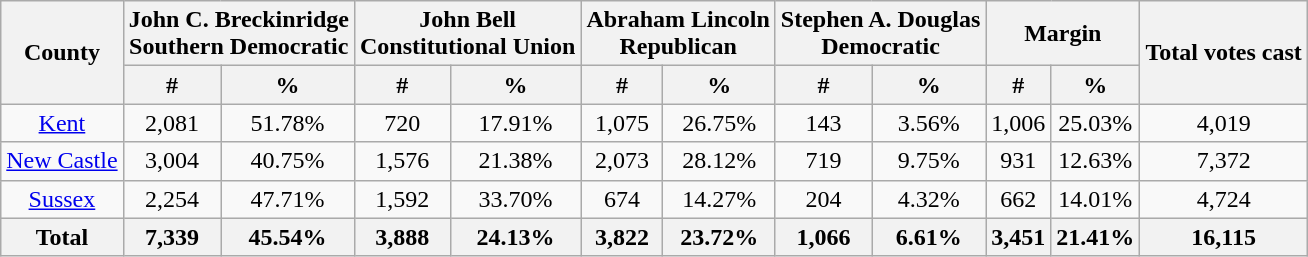<table class="wikitable sortable">
<tr>
<th rowspan="2"><strong>County</strong></th>
<th colspan="2" rowspan="1"><strong>John C. Breckinridge</strong><br><strong>Southern Democratic</strong></th>
<th colspan="2" rowspan="1"><strong>John Bell</strong><br><strong>Constitutional Union</strong></th>
<th colspan="2" rowspan="1"><strong>Abraham Lincoln</strong><br><strong>Republican</strong></th>
<th colspan="2" rowspan="1"><strong>Stephen A. Douglas</strong><br><strong>Democratic</strong></th>
<th colspan="2" rowspan="1"><strong>Margin</strong></th>
<th rowspan="2"><strong>Total votes cast</strong></th>
</tr>
<tr>
<th>#</th>
<th>%</th>
<th>#</th>
<th>%</th>
<th>#</th>
<th>%</th>
<th>#</th>
<th>%</th>
<th>#</th>
<th>%</th>
</tr>
<tr style="text-align:center;">
<td><a href='#'>Kent</a></td>
<td>2,081</td>
<td>51.78%</td>
<td>720</td>
<td>17.91%</td>
<td>1,075</td>
<td>26.75%</td>
<td>143</td>
<td>3.56%</td>
<td>1,006</td>
<td>25.03%</td>
<td>4,019</td>
</tr>
<tr style="text-align:center;">
<td><a href='#'>New Castle</a></td>
<td>3,004</td>
<td>40.75%</td>
<td>1,576</td>
<td>21.38%</td>
<td>2,073</td>
<td>28.12%</td>
<td>719</td>
<td>9.75%</td>
<td>931</td>
<td>12.63%</td>
<td>7,372</td>
</tr>
<tr style="text-align:center;">
<td><a href='#'>Sussex</a></td>
<td>2,254</td>
<td>47.71%</td>
<td>1,592</td>
<td>33.70%</td>
<td>674</td>
<td>14.27%</td>
<td>204</td>
<td>4.32%</td>
<td>662</td>
<td>14.01%</td>
<td>4,724</td>
</tr>
<tr style="text-align:center;">
<th><strong>Total</strong></th>
<th>7,339</th>
<th>45.54%</th>
<th>3,888</th>
<th>24.13%</th>
<th>3,822</th>
<th>23.72%</th>
<th>1,066</th>
<th>6.61%</th>
<th>3,451</th>
<th>21.41%</th>
<th>16,115</th>
</tr>
</table>
